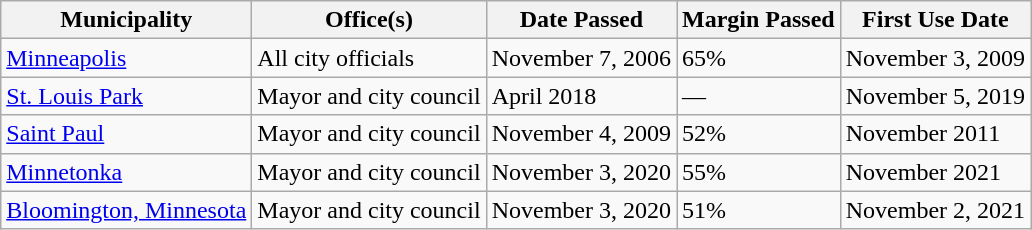<table class="wikitable">
<tr>
<th>Municipality</th>
<th>Office(s)</th>
<th>Date Passed</th>
<th>Margin Passed</th>
<th>First Use Date</th>
</tr>
<tr>
<td><a href='#'>Minneapolis</a></td>
<td>All city officials</td>
<td>November 7, 2006</td>
<td>65%</td>
<td>November 3, 2009</td>
</tr>
<tr>
<td><a href='#'>St. Louis Park</a></td>
<td>Mayor and city council</td>
<td>April 2018</td>
<td>—</td>
<td>November 5, 2019</td>
</tr>
<tr>
<td><a href='#'>Saint Paul</a></td>
<td>Mayor and city council</td>
<td>November 4, 2009</td>
<td>52%</td>
<td>November 2011</td>
</tr>
<tr>
<td><a href='#'>Minnetonka</a></td>
<td>Mayor and city council</td>
<td>November 3, 2020</td>
<td>55%</td>
<td>November 2021</td>
</tr>
<tr>
<td><a href='#'>Bloomington, Minnesota</a></td>
<td>Mayor and city council</td>
<td>November 3, 2020</td>
<td>51%</td>
<td>November 2, 2021</td>
</tr>
</table>
